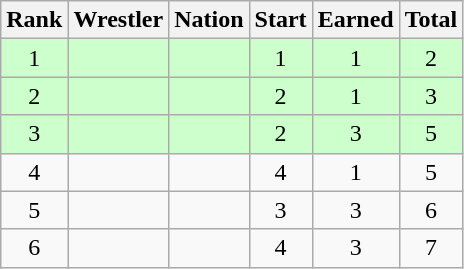<table class="wikitable sortable" style="text-align:center;">
<tr>
<th>Rank</th>
<th>Wrestler</th>
<th>Nation</th>
<th>Start</th>
<th>Earned</th>
<th>Total</th>
</tr>
<tr style="background:#cfc;">
<td>1</td>
<td align=left></td>
<td align=left></td>
<td>1</td>
<td>1</td>
<td>2</td>
</tr>
<tr style="background:#cfc;">
<td>2</td>
<td align=left></td>
<td align=left></td>
<td>2</td>
<td>1</td>
<td>3</td>
</tr>
<tr style="background:#cfc;">
<td>3</td>
<td align=left></td>
<td align=left></td>
<td>2</td>
<td>3</td>
<td>5</td>
</tr>
<tr>
<td>4</td>
<td align=left></td>
<td align=left></td>
<td>4</td>
<td>1</td>
<td>5</td>
</tr>
<tr>
<td>5</td>
<td align=left></td>
<td align=left></td>
<td>3</td>
<td>3</td>
<td>6</td>
</tr>
<tr>
<td>6</td>
<td align=left></td>
<td align=left></td>
<td>4</td>
<td>3</td>
<td>7</td>
</tr>
</table>
